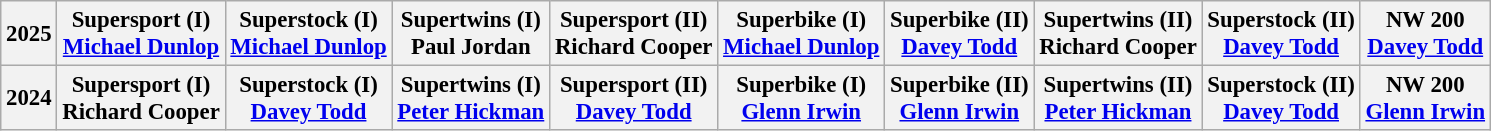<table class="wikitable" style="font-size: 95%;">
<tr>
<th>2025</th>
<th>Supersport (I)<br> <a href='#'>Michael Dunlop</a></th>
<th>Superstock (I)<br>  <a href='#'>Michael Dunlop</a></th>
<th>Supertwins (I)<br> Paul Jordan</th>
<th>Supersport (II)<br> Richard Cooper</th>
<th>Superbike (I)<br> <a href='#'>Michael Dunlop</a></th>
<th>Superbike (II)<br> <a href='#'>Davey Todd</a></th>
<th>Supertwins (II)<br> Richard Cooper</th>
<th>Superstock (II)<br>  <a href='#'>Davey Todd</a></th>
<th>NW 200<br> <a href='#'>Davey Todd</a></th>
</tr>
<tr>
<th>2024</th>
<th>Supersport (I)<br> Richard Cooper</th>
<th>Superstock (I)<br>  <a href='#'>Davey Todd</a></th>
<th>Supertwins (I)<br> <a href='#'>Peter Hickman</a></th>
<th>Supersport (II)<br> <a href='#'>Davey Todd</a></th>
<th>Superbike (I)<br> <a href='#'>Glenn Irwin</a></th>
<th>Superbike (II)<br> <a href='#'>Glenn Irwin</a></th>
<th>Supertwins (II)<br> <a href='#'>Peter Hickman</a></th>
<th>Superstock (II)<br>  <a href='#'>Davey Todd</a></th>
<th>NW 200<br> <a href='#'>Glenn Irwin</a></th>
</tr>
</table>
